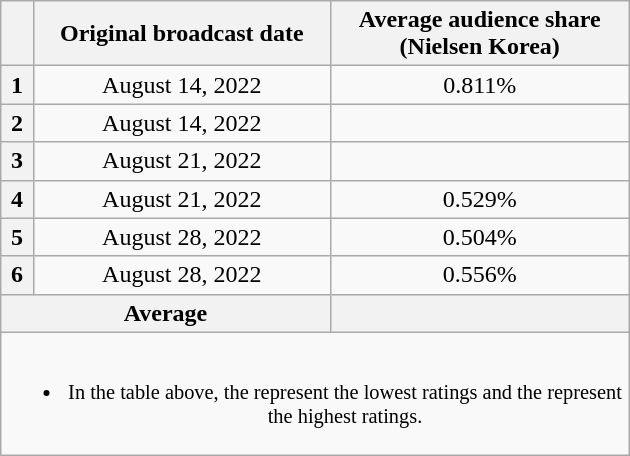<table class="wikitable" style="width:420px; text-align:center">
<tr>
<th scope="col"></th>
<th scope="col">Original broadcast date</th>
<th scope="col" style="width:12em">Average audience share<br>(Nielsen Korea)</th>
</tr>
<tr>
<th scope="col">1</th>
<td>August 14, 2022</td>
<td>0.811%</td>
</tr>
<tr>
<th scope="col">2</th>
<td>August 14, 2022</td>
<td></td>
</tr>
<tr>
<th scope="col">3</th>
<td>August 21, 2022</td>
<td></td>
</tr>
<tr>
<th scope="col">4</th>
<td>August 21, 2022</td>
<td>0.529%</td>
</tr>
<tr>
<th scope="col">5</th>
<td>August 28, 2022</td>
<td>0.504%</td>
</tr>
<tr>
<th scope="col">6</th>
<td>August 28, 2022</td>
<td>0.556%</td>
</tr>
<tr>
<th scope="col" colspan="2">Average</th>
<th scope="col"></th>
</tr>
<tr>
<td colspan="3" style="font-size:85%"><br><ul><li>In the table above, the <strong></strong> represent the lowest ratings and the <strong></strong> represent the highest ratings.</li></ul></td>
</tr>
</table>
